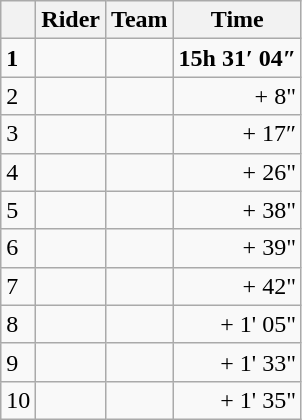<table class="wikitable">
<tr>
<th></th>
<th>Rider</th>
<th>Team</th>
<th>Time</th>
</tr>
<tr>
<td><strong>1</strong></td>
<td><strong></strong></td>
<td><strong></strong></td>
<td align="right"><strong>15h 31′ 04″</strong></td>
</tr>
<tr>
<td>2</td>
<td> </td>
<td></td>
<td align="right">+ 8"</td>
</tr>
<tr>
<td>3</td>
<td></td>
<td></td>
<td align="right">+ 17″</td>
</tr>
<tr>
<td>4</td>
<td></td>
<td></td>
<td align="right">+ 26"</td>
</tr>
<tr>
<td>5</td>
<td></td>
<td></td>
<td align="right">+ 38"</td>
</tr>
<tr>
<td>6</td>
<td></td>
<td></td>
<td align="right">+ 39"</td>
</tr>
<tr>
<td>7</td>
<td></td>
<td></td>
<td align="right">+ 42"</td>
</tr>
<tr>
<td>8</td>
<td></td>
<td></td>
<td align="right">+ 1' 05"</td>
</tr>
<tr>
<td>9</td>
<td></td>
<td></td>
<td align="right">+ 1' 33"</td>
</tr>
<tr>
<td>10</td>
<td></td>
<td></td>
<td align="right">+ 1' 35"</td>
</tr>
</table>
